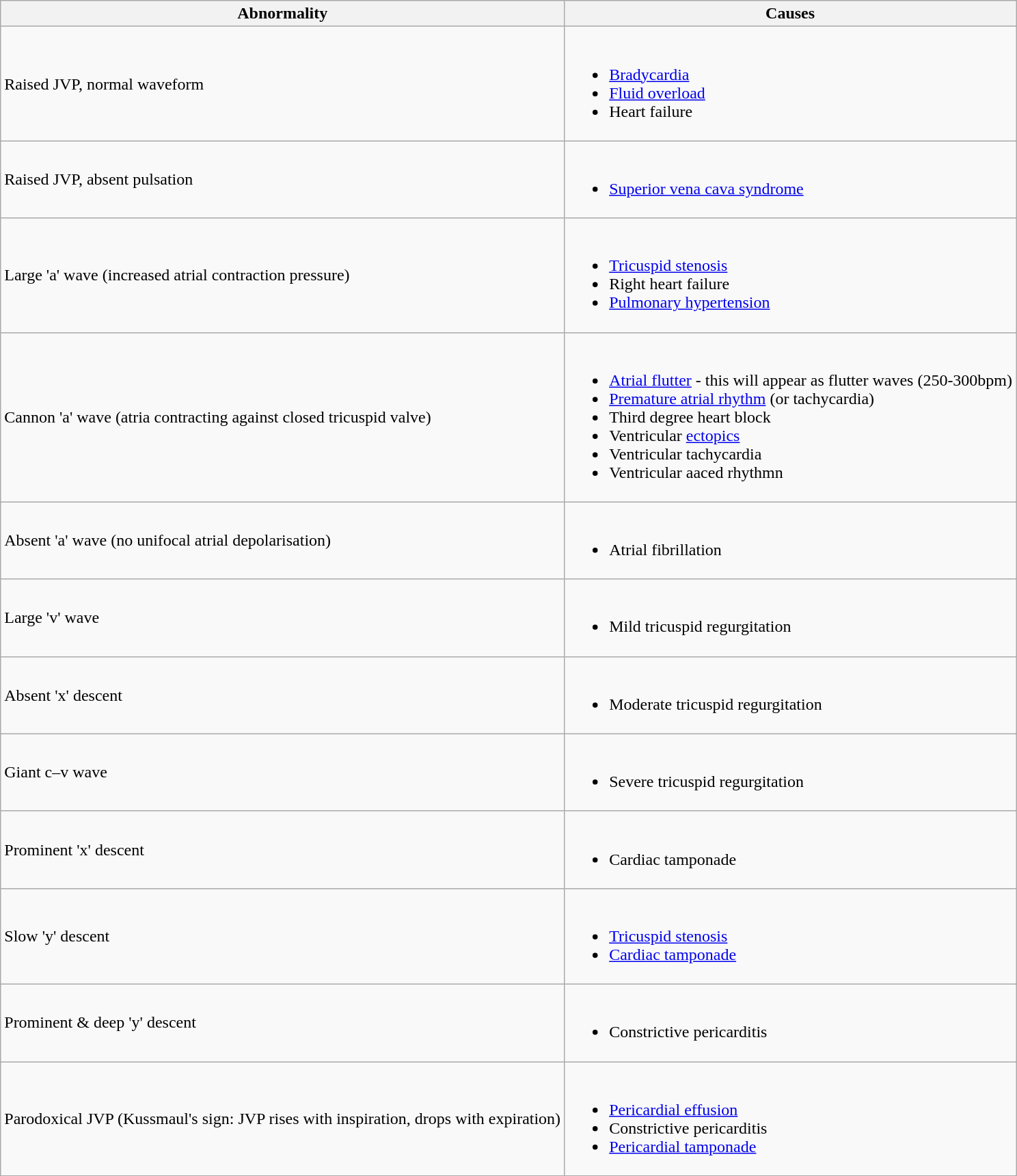<table class="wikitable">
<tr>
<th>Abnormality</th>
<th>Causes</th>
</tr>
<tr>
<td>Raised JVP, normal waveform</td>
<td><br><ul><li><a href='#'>Bradycardia</a></li><li><a href='#'>Fluid overload</a></li><li>Heart failure</li></ul></td>
</tr>
<tr>
<td>Raised JVP, absent pulsation</td>
<td><br><ul><li><a href='#'>Superior vena cava syndrome</a></li></ul></td>
</tr>
<tr>
<td>Large 'a' wave (increased atrial contraction pressure)</td>
<td><br><ul><li><a href='#'>Tricuspid stenosis</a></li><li>Right heart failure</li><li><a href='#'>Pulmonary hypertension</a></li></ul></td>
</tr>
<tr>
<td>Cannon 'a' wave (atria contracting against closed tricuspid valve)</td>
<td><br><ul><li><a href='#'>Atrial flutter</a> - this will appear as flutter waves (250-300bpm)</li><li><a href='#'>Premature atrial rhythm</a> (or tachycardia)</li><li>Third degree heart block</li><li>Ventricular <a href='#'>ectopics</a></li><li>Ventricular tachycardia</li><li>Ventricular aaced rhythmn</li></ul></td>
</tr>
<tr>
<td>Absent 'a' wave (no unifocal atrial depolarisation)</td>
<td><br><ul><li>Atrial fibrillation</li></ul></td>
</tr>
<tr>
<td>Large 'v' wave</td>
<td><br><ul><li>Mild tricuspid regurgitation</li></ul></td>
</tr>
<tr>
<td>Absent 'x' descent</td>
<td><br><ul><li>Moderate tricuspid regurgitation</li></ul></td>
</tr>
<tr>
<td>Giant c–v wave</td>
<td><br><ul><li>Severe tricuspid regurgitation</li></ul></td>
</tr>
<tr>
<td>Prominent 'x' descent</td>
<td><br><ul><li>Cardiac tamponade</li></ul></td>
</tr>
<tr>
<td>Slow 'y' descent</td>
<td><br><ul><li><a href='#'>Tricuspid stenosis</a></li><li><a href='#'>Cardiac tamponade</a></li></ul></td>
</tr>
<tr>
<td>Prominent & deep 'y' descent</td>
<td><br><ul><li>Constrictive pericarditis</li></ul></td>
</tr>
<tr>
<td>Parodoxical JVP (Kussmaul's sign: JVP rises with inspiration, drops with expiration)</td>
<td><br><ul><li><a href='#'>Pericardial effusion</a></li><li>Constrictive pericarditis</li><li><a href='#'>Pericardial tamponade</a></li></ul></td>
</tr>
</table>
